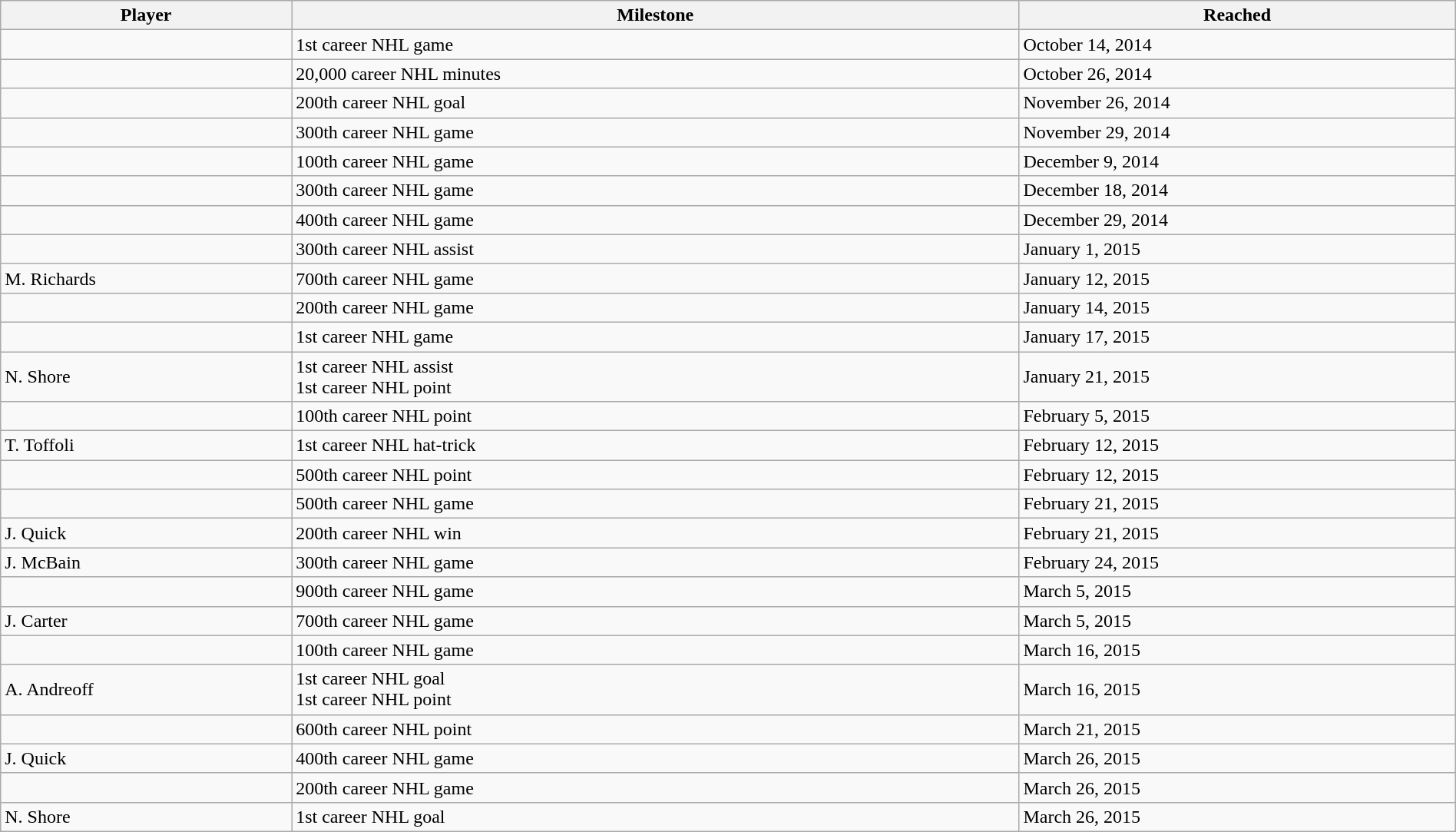<table class="wikitable sortable" style="width:100%;">
<tr align=center>
<th style="width:20%;">Player</th>
<th style="width:50%;">Milestone</th>
<th style="width:30%;" data-sort-type="date">Reached</th>
</tr>
<tr>
<td></td>
<td>1st career NHL game</td>
<td>October 14, 2014</td>
</tr>
<tr>
<td></td>
<td>20,000 career NHL minutes</td>
<td>October 26, 2014</td>
</tr>
<tr>
<td></td>
<td>200th career NHL goal</td>
<td>November 26, 2014</td>
</tr>
<tr>
<td></td>
<td>300th career NHL game</td>
<td>November 29, 2014</td>
</tr>
<tr>
<td></td>
<td>100th career NHL game</td>
<td>December 9, 2014</td>
</tr>
<tr>
<td></td>
<td>300th career NHL game</td>
<td>December 18, 2014</td>
</tr>
<tr>
<td></td>
<td>400th career NHL game</td>
<td>December 29, 2014</td>
</tr>
<tr>
<td></td>
<td>300th career NHL assist</td>
<td>January 1, 2015</td>
</tr>
<tr>
<td>M. Richards</td>
<td>700th career NHL game</td>
<td>January 12, 2015</td>
</tr>
<tr>
<td></td>
<td>200th career NHL game</td>
<td>January 14, 2015</td>
</tr>
<tr>
<td></td>
<td>1st career NHL game</td>
<td>January 17, 2015</td>
</tr>
<tr>
<td>N. Shore</td>
<td>1st career NHL assist<br>1st career NHL point</td>
<td>January 21, 2015</td>
</tr>
<tr>
<td></td>
<td>100th career NHL point</td>
<td>February 5, 2015</td>
</tr>
<tr>
<td>T. Toffoli</td>
<td>1st career NHL hat-trick</td>
<td>February 12, 2015</td>
</tr>
<tr>
<td></td>
<td>500th career NHL point</td>
<td>February 12, 2015</td>
</tr>
<tr>
<td></td>
<td>500th career NHL game</td>
<td>February 21, 2015</td>
</tr>
<tr>
<td>J. Quick</td>
<td>200th career NHL win</td>
<td>February 21, 2015</td>
</tr>
<tr>
<td>J. McBain</td>
<td>300th career NHL game</td>
<td>February 24, 2015</td>
</tr>
<tr>
<td></td>
<td>900th career NHL game</td>
<td>March 5, 2015</td>
</tr>
<tr>
<td>J. Carter</td>
<td>700th career NHL game</td>
<td>March 5, 2015</td>
</tr>
<tr>
<td></td>
<td>100th career NHL game</td>
<td>March 16, 2015</td>
</tr>
<tr>
<td>A. Andreoff</td>
<td>1st career NHL goal<br>1st career NHL point</td>
<td>March 16, 2015</td>
</tr>
<tr>
<td></td>
<td>600th career NHL point</td>
<td>March 21, 2015</td>
</tr>
<tr>
<td>J. Quick</td>
<td>400th career NHL game</td>
<td>March 26, 2015</td>
</tr>
<tr>
<td></td>
<td>200th career NHL game</td>
<td>March 26, 2015</td>
</tr>
<tr>
<td>N. Shore</td>
<td>1st career NHL goal</td>
<td>March 26, 2015</td>
</tr>
</table>
